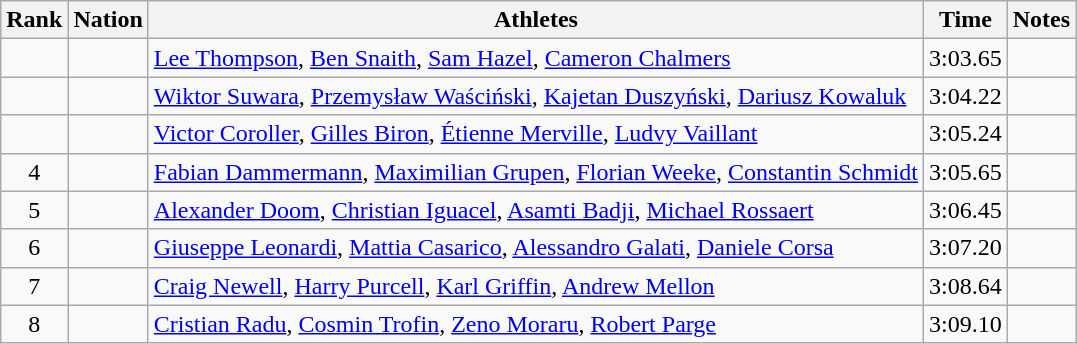<table class="wikitable sortable" style="text-align:center">
<tr>
<th>Rank</th>
<th>Nation</th>
<th>Athletes</th>
<th>Time</th>
<th>Notes</th>
</tr>
<tr>
<td></td>
<td align=left></td>
<td align=left><a href='#'>Lee Thompson</a>, <a href='#'>Ben Snaith</a>, <a href='#'>Sam Hazel</a>, <a href='#'>Cameron Chalmers</a></td>
<td>3:03.65</td>
<td></td>
</tr>
<tr>
<td></td>
<td align=left></td>
<td align=left><a href='#'>Wiktor Suwara</a>, <a href='#'>Przemysław Waściński</a>, <a href='#'>Kajetan Duszyński</a>,  <a href='#'>Dariusz Kowaluk</a></td>
<td>3:04.22</td>
<td></td>
</tr>
<tr>
<td></td>
<td align=left></td>
<td align=left><a href='#'>Victor Coroller</a>, <a href='#'>Gilles Biron</a>, <a href='#'>Étienne Merville</a>, <a href='#'>Ludvy Vaillant</a></td>
<td>3:05.24</td>
<td></td>
</tr>
<tr>
<td>4</td>
<td align=left></td>
<td align=left><a href='#'>Fabian Dammermann</a>, <a href='#'>Maximilian Grupen</a>, <a href='#'>Florian Weeke</a>, <a href='#'>Constantin Schmidt</a></td>
<td>3:05.65</td>
<td></td>
</tr>
<tr>
<td>5</td>
<td align=left></td>
<td align=left><a href='#'>Alexander Doom</a>, <a href='#'>Christian Iguacel</a>, <a href='#'>Asamti Badji</a>, <a href='#'>Michael Rossaert</a></td>
<td>3:06.45</td>
<td></td>
</tr>
<tr>
<td>6</td>
<td align=left></td>
<td align=left><a href='#'>Giuseppe Leonardi</a>, <a href='#'>Mattia Casarico</a>, <a href='#'>Alessandro Galati</a>, <a href='#'>Daniele Corsa</a></td>
<td>3:07.20</td>
<td></td>
</tr>
<tr>
<td>7</td>
<td align=left></td>
<td align=left><a href='#'>Craig Newell</a>, <a href='#'>Harry Purcell</a>, <a href='#'>Karl Griffin</a>, <a href='#'>Andrew Mellon</a></td>
<td>3:08.64</td>
<td></td>
</tr>
<tr>
<td>8</td>
<td align=left></td>
<td align=left><a href='#'>Cristian Radu</a>, <a href='#'>Cosmin Trofin</a>, <a href='#'>Zeno Moraru</a>, <a href='#'>Robert Parge</a></td>
<td>3:09.10</td>
<td></td>
</tr>
</table>
